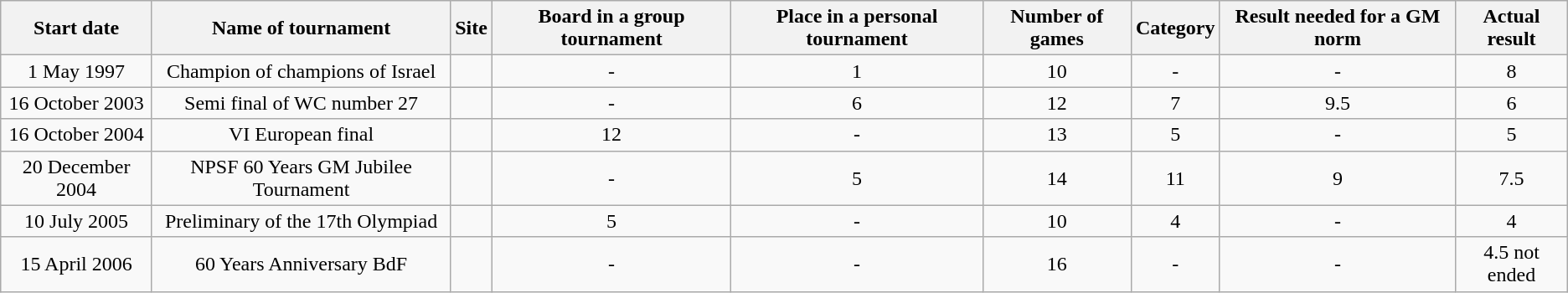<table class="wikitable" style="text-align:center">
<tr>
<th>Start date</th>
<th>Name of tournament</th>
<th>Site</th>
<th>Board in a group tournament</th>
<th>Place in a personal tournament</th>
<th>Number of games</th>
<th>Category</th>
<th>Result needed for a GM norm</th>
<th>Actual result</th>
</tr>
<tr>
<td>1 May 1997</td>
<td>Champion of champions of Israel</td>
<td></td>
<td>-</td>
<td>1</td>
<td>10</td>
<td>-</td>
<td>-</td>
<td>8</td>
</tr>
<tr>
<td>16 October 2003</td>
<td>Semi final of WC number 27</td>
<td></td>
<td>-</td>
<td>6</td>
<td>12</td>
<td>7</td>
<td>9.5</td>
<td>6</td>
</tr>
<tr>
<td>16 October 2004</td>
<td>VI European final</td>
<td></td>
<td>12</td>
<td>-</td>
<td>13</td>
<td>5</td>
<td>-</td>
<td>5</td>
</tr>
<tr>
<td>20 December 2004</td>
<td>NPSF 60 Years GM Jubilee Tournament</td>
<td></td>
<td>-</td>
<td>5</td>
<td>14</td>
<td>11</td>
<td>9</td>
<td>7.5</td>
</tr>
<tr>
<td>10 July 2005</td>
<td>Preliminary of the 17th Olympiad</td>
<td></td>
<td>5</td>
<td>-</td>
<td>10</td>
<td>4</td>
<td>-</td>
<td>4</td>
</tr>
<tr>
<td>15 April 2006</td>
<td>60 Years Anniversary BdF</td>
<td></td>
<td>-</td>
<td>-</td>
<td>16</td>
<td>-</td>
<td>-</td>
<td>4.5 not ended</td>
</tr>
</table>
